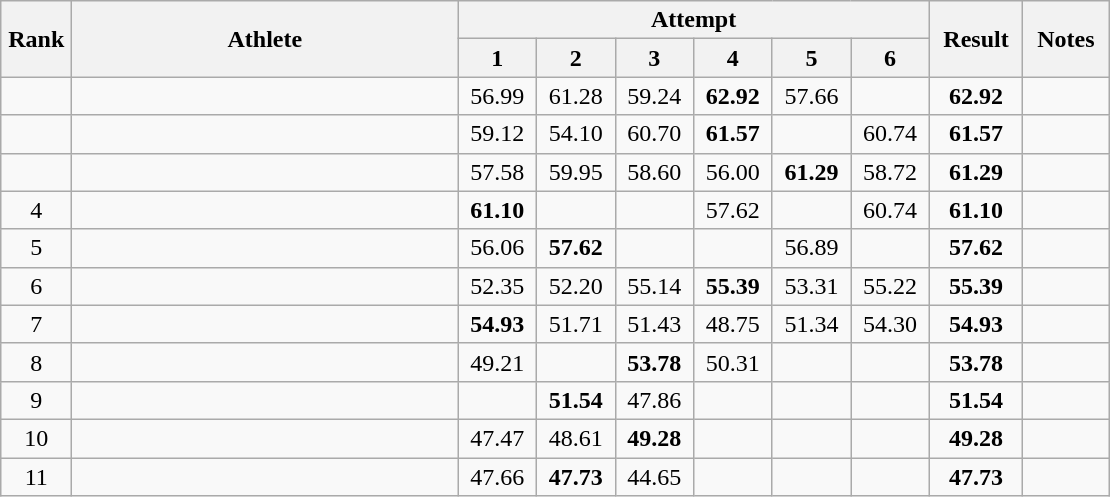<table class="wikitable sortable" style="text-align:center">
<tr>
<th rowspan=2 width=40>Rank</th>
<th rowspan=2 width=250>Athlete</th>
<th colspan=6>Attempt</th>
<th rowspan=2 width=55>Result</th>
<th rowspan=2 width=50>Notes</th>
</tr>
<tr>
<th width=45>1</th>
<th width=45>2</th>
<th width=45>3</th>
<th width=45>4</th>
<th width=45>5</th>
<th width=45>6</th>
</tr>
<tr>
<td></td>
<td align=left></td>
<td>56.99</td>
<td>61.28</td>
<td>59.24</td>
<td><strong>62.92</strong></td>
<td>57.66</td>
<td></td>
<td><strong>62.92</strong></td>
<td></td>
</tr>
<tr>
<td></td>
<td align=left></td>
<td>59.12</td>
<td>54.10</td>
<td>60.70</td>
<td><strong>61.57</strong></td>
<td></td>
<td>60.74</td>
<td><strong>61.57</strong></td>
<td></td>
</tr>
<tr>
<td></td>
<td align=left></td>
<td>57.58</td>
<td>59.95</td>
<td>58.60</td>
<td>56.00</td>
<td><strong>61.29</strong></td>
<td>58.72</td>
<td><strong>61.29</strong></td>
<td></td>
</tr>
<tr>
<td>4</td>
<td align=left></td>
<td><strong>61.10</strong></td>
<td></td>
<td></td>
<td>57.62</td>
<td></td>
<td>60.74</td>
<td><strong>61.10</strong></td>
<td></td>
</tr>
<tr>
<td>5</td>
<td align=left></td>
<td>56.06</td>
<td><strong>57.62</strong></td>
<td></td>
<td></td>
<td>56.89</td>
<td></td>
<td><strong>57.62</strong></td>
<td></td>
</tr>
<tr>
<td>6</td>
<td align=left></td>
<td>52.35</td>
<td>52.20</td>
<td>55.14</td>
<td><strong>55.39</strong></td>
<td>53.31</td>
<td>55.22</td>
<td><strong>55.39</strong></td>
<td></td>
</tr>
<tr>
<td>7</td>
<td align=left></td>
<td><strong>54.93</strong></td>
<td>51.71</td>
<td>51.43</td>
<td>48.75</td>
<td>51.34</td>
<td>54.30</td>
<td><strong>54.93</strong></td>
<td></td>
</tr>
<tr>
<td>8</td>
<td align=left></td>
<td>49.21</td>
<td></td>
<td><strong>53.78</strong></td>
<td>50.31</td>
<td></td>
<td></td>
<td><strong>53.78</strong></td>
<td></td>
</tr>
<tr>
<td>9</td>
<td align=left></td>
<td></td>
<td><strong>51.54</strong></td>
<td>47.86</td>
<td></td>
<td></td>
<td></td>
<td><strong>51.54</strong></td>
<td></td>
</tr>
<tr>
<td>10</td>
<td align=left></td>
<td>47.47</td>
<td>48.61</td>
<td><strong>49.28</strong></td>
<td></td>
<td></td>
<td></td>
<td><strong>49.28</strong></td>
<td></td>
</tr>
<tr>
<td>11</td>
<td align=left></td>
<td>47.66</td>
<td><strong>47.73</strong></td>
<td>44.65</td>
<td></td>
<td></td>
<td></td>
<td><strong>47.73</strong></td>
<td></td>
</tr>
</table>
